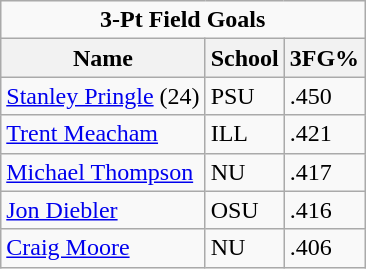<table class="wikitable">
<tr>
<td colspan=3 style="text-align: center;"><strong>3-Pt Field Goals</strong></td>
</tr>
<tr>
<th>Name</th>
<th>School</th>
<th>3FG%</th>
</tr>
<tr>
<td><a href='#'>Stanley Pringle</a> (24)</td>
<td>PSU</td>
<td>.450</td>
</tr>
<tr>
<td><a href='#'>Trent Meacham</a></td>
<td>ILL</td>
<td>.421</td>
</tr>
<tr>
<td><a href='#'>Michael Thompson</a></td>
<td>NU</td>
<td>.417</td>
</tr>
<tr>
<td><a href='#'>Jon Diebler</a></td>
<td>OSU</td>
<td>.416</td>
</tr>
<tr>
<td><a href='#'>Craig Moore</a></td>
<td>NU</td>
<td>.406</td>
</tr>
</table>
